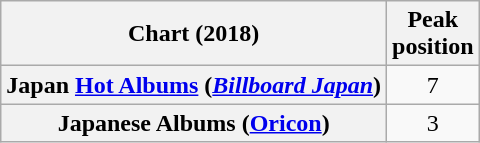<table class="wikitable sortable plainrowheaders" style="text-align:center">
<tr>
<th scope="col">Chart (2018)</th>
<th scope="col">Peak<br>position</th>
</tr>
<tr>
<th scope="row">Japan <a href='#'>Hot Albums</a> (<em><a href='#'>Billboard Japan</a></em>)</th>
<td>7</td>
</tr>
<tr>
<th scope="row">Japanese Albums (<a href='#'>Oricon</a>)</th>
<td>3</td>
</tr>
</table>
